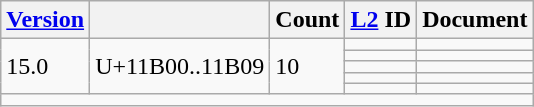<table class="wikitable collapsible sticky-header">
<tr>
<th><a href='#'>Version</a></th>
<th></th>
<th>Count</th>
<th><a href='#'>L2</a> ID</th>
<th>Document</th>
</tr>
<tr>
<td rowspan="5">15.0</td>
<td rowspan="5">U+11B00..11B09</td>
<td rowspan="5">10</td>
<td></td>
<td></td>
</tr>
<tr>
<td></td>
<td></td>
</tr>
<tr>
<td></td>
<td></td>
</tr>
<tr>
<td></td>
<td></td>
</tr>
<tr>
<td></td>
<td></td>
</tr>
<tr class="sortbottom">
<td colspan="5"></td>
</tr>
</table>
